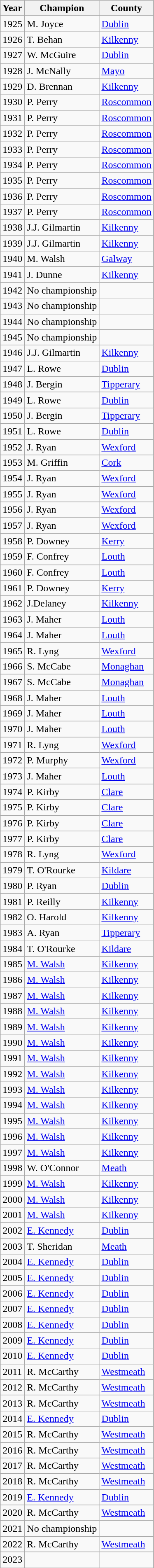<table class="wikitable">
<tr style="background:#efefef">
<th>Year</th>
<th>Champion</th>
<th>County</th>
</tr>
<tr align="center">
</tr>
<tr>
<td>1925</td>
<td>M. Joyce</td>
<td><a href='#'>Dublin</a> </td>
</tr>
<tr>
<td>1926</td>
<td>T. Behan</td>
<td><a href='#'>Kilkenny</a> </td>
</tr>
<tr>
<td>1927</td>
<td>W. McGuire</td>
<td><a href='#'>Dublin</a> </td>
</tr>
<tr>
<td>1928</td>
<td>J. McNally</td>
<td><a href='#'>Mayo</a> </td>
</tr>
<tr>
<td>1929</td>
<td>D. Brennan</td>
<td><a href='#'>Kilkenny</a> </td>
</tr>
<tr>
<td>1930</td>
<td>P. Perry</td>
<td><a href='#'>Roscommon</a> </td>
</tr>
<tr>
<td>1931</td>
<td>P. Perry</td>
<td><a href='#'>Roscommon</a> </td>
</tr>
<tr>
<td>1932</td>
<td>P. Perry</td>
<td><a href='#'>Roscommon</a> </td>
</tr>
<tr>
<td>1933</td>
<td>P. Perry</td>
<td><a href='#'>Roscommon</a> </td>
</tr>
<tr>
<td>1934</td>
<td>P. Perry</td>
<td><a href='#'>Roscommon</a> </td>
</tr>
<tr>
<td>1935</td>
<td>P. Perry</td>
<td><a href='#'>Roscommon</a> </td>
</tr>
<tr>
<td>1936</td>
<td>P. Perry</td>
<td><a href='#'>Roscommon</a> </td>
</tr>
<tr>
<td>1937</td>
<td>P. Perry</td>
<td><a href='#'>Roscommon</a> </td>
</tr>
<tr>
<td>1938</td>
<td>J.J. Gilmartin</td>
<td><a href='#'>Kilkenny</a> </td>
</tr>
<tr>
<td>1939</td>
<td>J.J. Gilmartin</td>
<td><a href='#'>Kilkenny</a> </td>
</tr>
<tr>
<td>1940</td>
<td>M. Walsh</td>
<td><a href='#'>Galway</a> </td>
</tr>
<tr>
<td>1941</td>
<td>J. Dunne</td>
<td><a href='#'>Kilkenny</a> </td>
</tr>
<tr>
<td>1942</td>
<td>No championship</td>
<td></td>
</tr>
<tr>
<td>1943</td>
<td>No championship</td>
<td></td>
</tr>
<tr>
<td>1944</td>
<td>No championship</td>
<td></td>
</tr>
<tr>
<td>1945</td>
<td>No championship</td>
<td></td>
</tr>
<tr>
<td>1946</td>
<td>J.J. Gilmartin</td>
<td><a href='#'>Kilkenny</a> </td>
</tr>
<tr>
<td>1947</td>
<td>L. Rowe</td>
<td><a href='#'>Dublin</a> </td>
</tr>
<tr>
<td>1948</td>
<td>J. Bergin</td>
<td><a href='#'>Tipperary</a> </td>
</tr>
<tr>
<td>1949</td>
<td>L. Rowe</td>
<td><a href='#'>Dublin</a> </td>
</tr>
<tr>
<td>1950</td>
<td>J. Bergin</td>
<td><a href='#'>Tipperary</a> </td>
</tr>
<tr>
<td>1951</td>
<td>L. Rowe</td>
<td><a href='#'>Dublin</a> </td>
</tr>
<tr>
<td>1952</td>
<td>J. Ryan</td>
<td><a href='#'>Wexford</a> </td>
</tr>
<tr>
<td>1953</td>
<td>M. Griffin</td>
<td><a href='#'>Cork</a> </td>
</tr>
<tr>
<td>1954</td>
<td>J. Ryan</td>
<td><a href='#'>Wexford</a> </td>
</tr>
<tr>
<td>1955</td>
<td>J. Ryan</td>
<td><a href='#'>Wexford</a> </td>
</tr>
<tr>
<td>1956</td>
<td>J. Ryan</td>
<td><a href='#'>Wexford</a> </td>
</tr>
<tr>
<td>1957</td>
<td>J. Ryan</td>
<td><a href='#'>Wexford</a> </td>
</tr>
<tr>
<td>1958</td>
<td>P. Downey</td>
<td><a href='#'>Kerry</a> </td>
</tr>
<tr>
<td>1959</td>
<td>F. Confrey</td>
<td><a href='#'>Louth</a> </td>
</tr>
<tr>
<td>1960</td>
<td>F. Confrey</td>
<td><a href='#'>Louth</a> </td>
</tr>
<tr>
<td>1961</td>
<td>P. Downey</td>
<td><a href='#'>Kerry</a> </td>
</tr>
<tr>
<td>1962</td>
<td>J.Delaney</td>
<td><a href='#'>Kilkenny</a> </td>
</tr>
<tr>
<td>1963</td>
<td>J. Maher</td>
<td><a href='#'>Louth</a> </td>
</tr>
<tr>
<td>1964</td>
<td>J. Maher</td>
<td><a href='#'>Louth</a> </td>
</tr>
<tr>
<td>1965</td>
<td>R. Lyng</td>
<td><a href='#'>Wexford</a> </td>
</tr>
<tr>
<td>1966</td>
<td>S. McCabe</td>
<td><a href='#'>Monaghan</a> </td>
</tr>
<tr>
<td>1967</td>
<td>S. McCabe</td>
<td><a href='#'>Monaghan</a> </td>
</tr>
<tr>
<td>1968</td>
<td>J. Maher</td>
<td><a href='#'>Louth</a> </td>
</tr>
<tr>
<td>1969</td>
<td>J. Maher</td>
<td><a href='#'>Louth</a> </td>
</tr>
<tr>
<td>1970</td>
<td>J. Maher</td>
<td><a href='#'>Louth</a> </td>
</tr>
<tr>
<td>1971</td>
<td>R. Lyng</td>
<td><a href='#'>Wexford</a> </td>
</tr>
<tr>
<td>1972</td>
<td>P. Murphy</td>
<td><a href='#'>Wexford</a> </td>
</tr>
<tr>
<td>1973</td>
<td>J. Maher</td>
<td><a href='#'>Louth</a> </td>
</tr>
<tr>
<td>1974</td>
<td>P. Kirby</td>
<td><a href='#'>Clare</a> </td>
</tr>
<tr>
<td>1975</td>
<td>P. Kirby</td>
<td><a href='#'>Clare</a> </td>
</tr>
<tr>
<td>1976</td>
<td>P. Kirby</td>
<td><a href='#'>Clare</a> </td>
</tr>
<tr>
<td>1977</td>
<td>P. Kirby</td>
<td><a href='#'>Clare</a> </td>
</tr>
<tr>
<td>1978</td>
<td>R. Lyng</td>
<td><a href='#'>Wexford</a> </td>
</tr>
<tr>
<td>1979</td>
<td>T. O'Rourke</td>
<td><a href='#'>Kildare</a> </td>
</tr>
<tr>
<td>1980</td>
<td>P. Ryan</td>
<td><a href='#'>Dublin</a> </td>
</tr>
<tr>
<td>1981</td>
<td>P. Reilly</td>
<td><a href='#'>Kilkenny</a> </td>
</tr>
<tr>
<td>1982</td>
<td>O. Harold</td>
<td><a href='#'>Kilkenny</a> </td>
</tr>
<tr>
<td>1983</td>
<td>A. Ryan</td>
<td><a href='#'>Tipperary</a> </td>
</tr>
<tr>
<td>1984</td>
<td>T. O'Rourke</td>
<td><a href='#'>Kildare</a> </td>
</tr>
<tr>
<td>1985</td>
<td><a href='#'>M. Walsh</a></td>
<td><a href='#'>Kilkenny</a> </td>
</tr>
<tr>
<td>1986</td>
<td><a href='#'>M. Walsh</a></td>
<td><a href='#'>Kilkenny</a> </td>
</tr>
<tr>
<td>1987</td>
<td><a href='#'>M. Walsh</a></td>
<td><a href='#'>Kilkenny</a> </td>
</tr>
<tr>
<td>1988</td>
<td><a href='#'>M. Walsh</a></td>
<td><a href='#'>Kilkenny</a> </td>
</tr>
<tr>
<td>1989</td>
<td><a href='#'>M. Walsh</a></td>
<td><a href='#'>Kilkenny</a> </td>
</tr>
<tr>
<td>1990</td>
<td><a href='#'>M. Walsh</a></td>
<td><a href='#'>Kilkenny</a> </td>
</tr>
<tr>
<td>1991</td>
<td><a href='#'>M. Walsh</a></td>
<td><a href='#'>Kilkenny</a> </td>
</tr>
<tr>
<td>1992</td>
<td><a href='#'>M. Walsh</a></td>
<td><a href='#'>Kilkenny</a> </td>
</tr>
<tr>
<td>1993</td>
<td><a href='#'>M. Walsh</a></td>
<td><a href='#'>Kilkenny</a> </td>
</tr>
<tr>
<td>1994</td>
<td><a href='#'>M. Walsh</a></td>
<td><a href='#'>Kilkenny</a> </td>
</tr>
<tr>
<td>1995</td>
<td><a href='#'>M. Walsh</a></td>
<td><a href='#'>Kilkenny</a> </td>
</tr>
<tr>
<td>1996</td>
<td><a href='#'>M. Walsh</a></td>
<td><a href='#'>Kilkenny</a> </td>
</tr>
<tr>
<td>1997</td>
<td><a href='#'>M. Walsh</a></td>
<td><a href='#'>Kilkenny</a> </td>
</tr>
<tr>
<td>1998</td>
<td>W. O'Connor</td>
<td><a href='#'>Meath</a> </td>
</tr>
<tr>
<td>1999</td>
<td><a href='#'>M. Walsh</a></td>
<td><a href='#'>Kilkenny</a> </td>
</tr>
<tr>
<td>2000</td>
<td><a href='#'>M. Walsh</a></td>
<td><a href='#'>Kilkenny</a> </td>
</tr>
<tr>
<td>2001</td>
<td><a href='#'>M. Walsh</a></td>
<td><a href='#'>Kilkenny</a> </td>
</tr>
<tr>
<td>2002</td>
<td><a href='#'>E. Kennedy</a></td>
<td><a href='#'>Dublin</a> </td>
</tr>
<tr>
<td>2003</td>
<td>T. Sheridan</td>
<td><a href='#'>Meath</a> </td>
</tr>
<tr>
<td>2004</td>
<td><a href='#'>E. Kennedy</a></td>
<td><a href='#'>Dublin</a> </td>
</tr>
<tr>
<td>2005</td>
<td><a href='#'>E. Kennedy</a></td>
<td><a href='#'>Dublin</a> </td>
</tr>
<tr>
<td>2006</td>
<td><a href='#'>E. Kennedy</a></td>
<td><a href='#'>Dublin</a> </td>
</tr>
<tr>
<td>2007</td>
<td><a href='#'>E. Kennedy</a></td>
<td><a href='#'>Dublin</a> </td>
</tr>
<tr>
<td>2008</td>
<td><a href='#'>E. Kennedy</a></td>
<td><a href='#'>Dublin</a> </td>
</tr>
<tr>
<td>2009</td>
<td><a href='#'>E. Kennedy</a></td>
<td><a href='#'>Dublin</a> </td>
</tr>
<tr>
<td>2010</td>
<td><a href='#'>E. Kennedy</a></td>
<td><a href='#'>Dublin</a> </td>
</tr>
<tr>
<td>2011</td>
<td>R. McCarthy</td>
<td><a href='#'>Westmeath</a> </td>
</tr>
<tr>
<td>2012</td>
<td>R. McCarthy</td>
<td><a href='#'>Westmeath</a> </td>
</tr>
<tr>
<td>2013</td>
<td>R. McCarthy</td>
<td><a href='#'>Westmeath</a> </td>
</tr>
<tr>
<td>2014</td>
<td><a href='#'>E. Kennedy</a></td>
<td><a href='#'>Dublin</a> </td>
</tr>
<tr>
<td>2015</td>
<td>R. McCarthy</td>
<td><a href='#'>Westmeath</a> </td>
</tr>
<tr>
<td>2016</td>
<td>R. McCarthy</td>
<td><a href='#'>Westmeath</a> </td>
</tr>
<tr>
<td>2017</td>
<td>R. McCarthy</td>
<td><a href='#'>Westmeath</a> </td>
</tr>
<tr>
<td>2018</td>
<td>R. McCarthy</td>
<td><a href='#'>Westmeath</a> </td>
</tr>
<tr>
<td>2019</td>
<td><a href='#'>E. Kennedy</a></td>
<td><a href='#'>Dublin</a> </td>
</tr>
<tr>
<td>2020</td>
<td>R. McCarthy</td>
<td><a href='#'>Westmeath</a> </td>
</tr>
<tr>
<td>2021</td>
<td>No championship</td>
<td></td>
</tr>
<tr>
<td>2022</td>
<td>R. McCarthy</td>
<td><a href='#'>Westmeath</a> </td>
</tr>
<tr>
<td>2023</td>
<td></td>
<td></td>
</tr>
</table>
